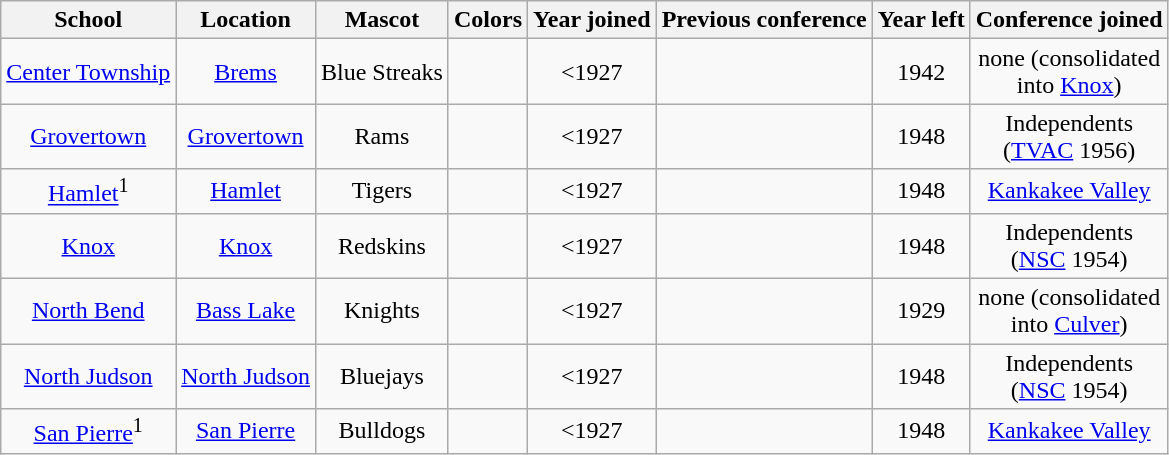<table class="wikitable" style="text-align:center;">
<tr>
<th>School</th>
<th>Location</th>
<th>Mascot</th>
<th>Colors</th>
<th>Year joined</th>
<th>Previous conference</th>
<th>Year left</th>
<th>Conference joined</th>
</tr>
<tr>
<td><a href='#'>Center Township</a></td>
<td><a href='#'>Brems</a></td>
<td>Blue Streaks</td>
<td> </td>
<td><1927</td>
<td></td>
<td>1942</td>
<td>none (consolidated<br>into <a href='#'>Knox</a>)</td>
</tr>
<tr>
<td><a href='#'>Grovertown</a></td>
<td><a href='#'>Grovertown</a></td>
<td>Rams</td>
<td> </td>
<td><1927</td>
<td></td>
<td>1948</td>
<td>Independents<br>(<a href='#'>TVAC</a> 1956)</td>
</tr>
<tr>
<td><a href='#'>Hamlet</a><sup>1</sup></td>
<td><a href='#'>Hamlet</a></td>
<td>Tigers</td>
<td> </td>
<td><1927</td>
<td></td>
<td>1948</td>
<td><a href='#'>Kankakee Valley</a></td>
</tr>
<tr>
<td><a href='#'>Knox</a></td>
<td><a href='#'>Knox</a></td>
<td>Redskins</td>
<td> </td>
<td><1927</td>
<td></td>
<td>1948</td>
<td>Independents<br>(<a href='#'>NSC</a> 1954)</td>
</tr>
<tr>
<td><a href='#'>North Bend</a></td>
<td><a href='#'>Bass Lake</a></td>
<td>Knights</td>
<td> </td>
<td><1927</td>
<td></td>
<td>1929</td>
<td>none (consolidated<br>into <a href='#'>Culver</a>)</td>
</tr>
<tr>
<td><a href='#'>North Judson</a></td>
<td><a href='#'>North Judson</a></td>
<td>Bluejays</td>
<td> </td>
<td><1927</td>
<td></td>
<td>1948</td>
<td>Independents<br>(<a href='#'>NSC</a> 1954)</td>
</tr>
<tr>
<td><a href='#'>San Pierre</a><sup>1</sup></td>
<td><a href='#'>San Pierre</a></td>
<td>Bulldogs</td>
<td> </td>
<td><1927</td>
<td></td>
<td>1948</td>
<td><a href='#'>Kankakee Valley</a></td>
</tr>
</table>
